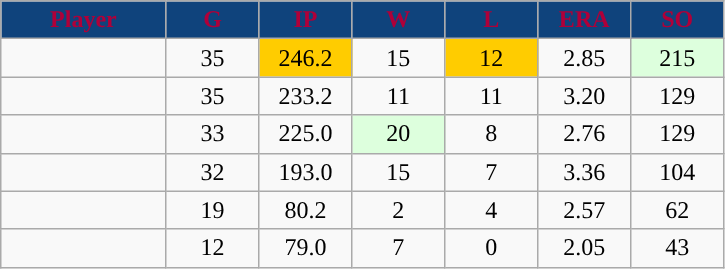<table class="wikitable sortable">
<tr>
<th style="background:#0f437c; color:#af0039; width:16%;">Player</th>
<th style="background:#0f437c; color:#af0039; width:9%;">G</th>
<th style="background:#0f437c; color:#af0039; width:9%;">IP</th>
<th style="background:#0f437c; color:#af0039; width:9%;">W</th>
<th style="background:#0f437c; color:#af0039; width:9%;">L</th>
<th style="background:#0f437c; color:#af0039; width:9%;">ERA</th>
<th style="background:#0f437c; color:#af0039; width:9%;">SO</th>
</tr>
<tr style="text-align:center;">
<td></td>
<td>35</td>
<td style="background:#fc0;">246.2</td>
<td>15</td>
<td style="background:#fc0;">12</td>
<td>2.85</td>
<td style="background:#DDFFDD;">215</td>
</tr>
<tr align=center>
<td></td>
<td>35</td>
<td>233.2</td>
<td>11</td>
<td>11</td>
<td>3.20</td>
<td>129</td>
</tr>
<tr style="text-align:center;">
<td></td>
<td>33</td>
<td>225.0</td>
<td style="background:#DDFFDD;">20</td>
<td>8</td>
<td>2.76</td>
<td>129</td>
</tr>
<tr style="text-align:center;">
<td></td>
<td>32</td>
<td>193.0</td>
<td>15</td>
<td>7</td>
<td>3.36</td>
<td>104</td>
</tr>
<tr style="text-align:center;">
<td></td>
<td>19</td>
<td>80.2</td>
<td>2</td>
<td>4</td>
<td>2.57</td>
<td>62</td>
</tr>
<tr style="text-align:center;">
<td></td>
<td>12</td>
<td>79.0</td>
<td>7</td>
<td>0</td>
<td>2.05</td>
<td>43</td>
</tr>
</table>
